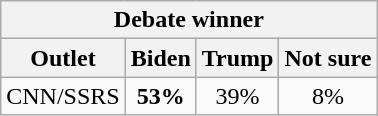<table class="wikitable sortable floatright" style="text-align:center;">
<tr>
<th Winner; colspan = 4>Debate winner</th>
</tr>
<tr>
<th>Outlet</th>
<th>Biden</th>
<th>Trump</th>
<th>Not sure</th>
</tr>
<tr>
<td>CNN/SSRS</td>
<td><strong>53%</strong></td>
<td>39%</td>
<td>8%</td>
</tr>
</table>
